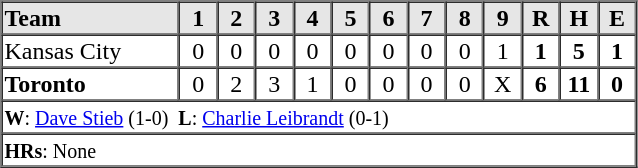<table border=1 cellspacing=0 width=425 style="margin-left:3em;">
<tr style="text-align:center; background-color:#e6e6e6;">
<th align=left width=28%>Team</th>
<th width=6%>1</th>
<th width=6%>2</th>
<th width=6%>3</th>
<th width=6%>4</th>
<th width=6%>5</th>
<th width=6%>6</th>
<th width=6%>7</th>
<th width=6%>8</th>
<th width=6%>9</th>
<th width=6%>R</th>
<th width=6%>H</th>
<th width=6%>E</th>
</tr>
<tr style="text-align:center;">
<td align=left>Kansas City</td>
<td>0</td>
<td>0</td>
<td>0</td>
<td>0</td>
<td>0</td>
<td>0</td>
<td>0</td>
<td>0</td>
<td>1</td>
<td><strong>1</strong></td>
<td><strong>5</strong></td>
<td><strong>1</strong></td>
</tr>
<tr style="text-align:center;">
<td align=left><strong>Toronto</strong></td>
<td>0</td>
<td>2</td>
<td>3</td>
<td>1</td>
<td>0</td>
<td>0</td>
<td>0</td>
<td>0</td>
<td>X</td>
<td><strong>6</strong></td>
<td><strong>11</strong></td>
<td><strong>0</strong></td>
</tr>
<tr style="text-align:left;">
<td colspan=13><small><strong>W</strong>: <a href='#'>Dave Stieb</a> (1-0)  <strong>L</strong>: <a href='#'>Charlie Leibrandt</a> (0-1)  </small></td>
</tr>
<tr style="text-align:left;">
<td colspan=13><small><strong>HRs</strong>: None</small></td>
</tr>
</table>
